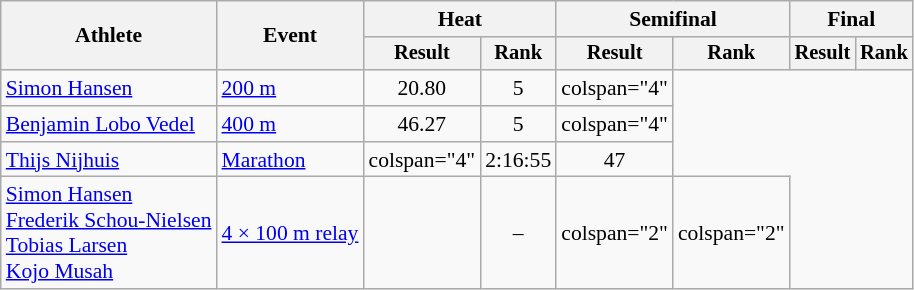<table class="wikitable" style="font-size:90%">
<tr>
<th rowspan="2">Athlete</th>
<th rowspan="2">Event</th>
<th colspan="2">Heat</th>
<th colspan="2">Semifinal</th>
<th colspan="2">Final</th>
</tr>
<tr style="font-size:95%">
<th>Result</th>
<th>Rank</th>
<th>Result</th>
<th>Rank</th>
<th>Result</th>
<th>Rank</th>
</tr>
<tr align=center>
<td align=left><a href='#'>Simon Hansen</a></td>
<td align=left><a href='#'>200 m</a></td>
<td>20.80</td>
<td>5</td>
<td>colspan="4" </td>
</tr>
<tr align=center>
<td align=left><a href='#'>Benjamin Lobo Vedel</a></td>
<td align=left><a href='#'>400 m</a></td>
<td>46.27</td>
<td>5</td>
<td>colspan="4" </td>
</tr>
<tr align=center>
<td align=left><a href='#'>Thijs Nijhuis</a></td>
<td align=left><a href='#'>Marathon</a></td>
<td>colspan="4" </td>
<td>2:16:55 </td>
<td>47</td>
</tr>
<tr align=center>
<td align=left><a href='#'>Simon Hansen</a><br><a href='#'>Frederik Schou-Nielsen</a><br><a href='#'>Tobias Larsen</a><br><a href='#'>Kojo Musah</a></td>
<td align=left><a href='#'>4 × 100 m relay</a></td>
<td></td>
<td>–</td>
<td>colspan="2" </td>
<td>colspan="2" </td>
</tr>
</table>
